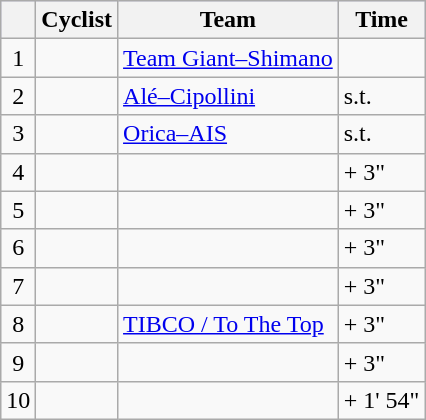<table class="wikitable">
<tr style="background:#ccccff;">
<th></th>
<th>Cyclist</th>
<th>Team</th>
<th>Time</th>
</tr>
<tr>
<td align=center>1</td>
<td></td>
<td><a href='#'>Team Giant–Shimano</a></td>
<td></td>
</tr>
<tr>
<td align=center>2</td>
<td></td>
<td><a href='#'>Alé–Cipollini</a></td>
<td>s.t.</td>
</tr>
<tr>
<td align=center>3</td>
<td></td>
<td><a href='#'>Orica–AIS</a></td>
<td>s.t.</td>
</tr>
<tr>
<td align=center>4</td>
<td></td>
<td></td>
<td>+ 3"</td>
</tr>
<tr>
<td align=center>5</td>
<td></td>
<td></td>
<td>+ 3"</td>
</tr>
<tr>
<td align=center>6</td>
<td></td>
<td></td>
<td>+ 3"</td>
</tr>
<tr>
<td align=center>7</td>
<td></td>
<td></td>
<td>+ 3"</td>
</tr>
<tr>
<td align=center>8</td>
<td></td>
<td><a href='#'>TIBCO / To The Top</a></td>
<td>+ 3"</td>
</tr>
<tr>
<td align=center>9</td>
<td></td>
<td></td>
<td>+ 3"</td>
</tr>
<tr>
<td align=center>10</td>
<td></td>
<td></td>
<td>+ 1' 54"</td>
</tr>
</table>
